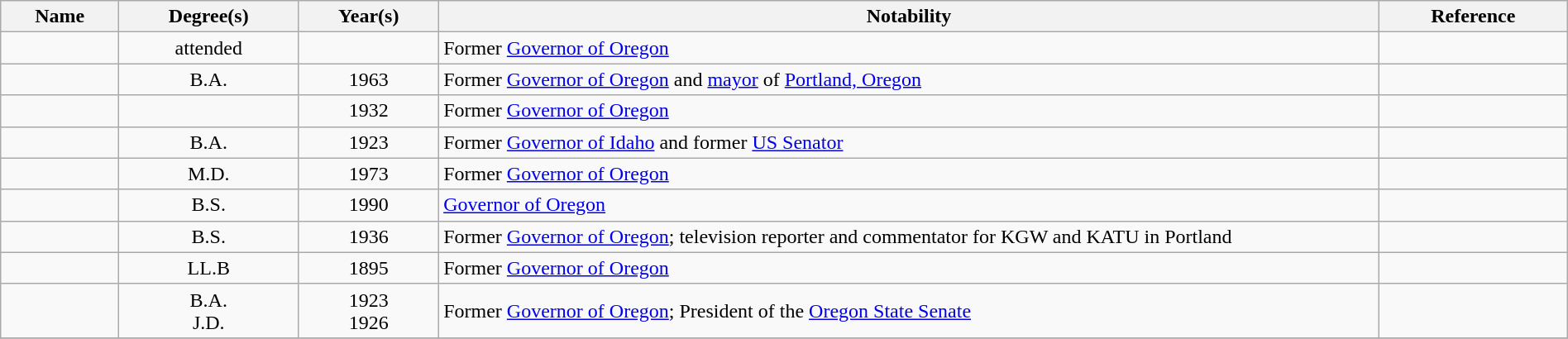<table class="wikitable sortable" style="width:100%">
<tr>
<th width="* ">Name</th>
<th>Degree(s)</th>
<th>Year(s)</th>
<th width="60%" class="unsortable">Notability</th>
<th width="* " class="unsortable">Reference</th>
</tr>
<tr>
<td></td>
<td align="center">attended</td>
<td align="center"></td>
<td>Former <a href='#'>Governor of Oregon</a></td>
<td align="center"></td>
</tr>
<tr>
<td></td>
<td align="center">B.A.</td>
<td align="center">1963</td>
<td>Former <a href='#'>Governor of Oregon</a> and <a href='#'>mayor</a> of <a href='#'>Portland, Oregon</a></td>
<td align="center"></td>
</tr>
<tr>
<td></td>
<td align="center"></td>
<td align="center">1932</td>
<td>Former <a href='#'>Governor of Oregon</a></td>
<td align="center"></td>
</tr>
<tr>
<td></td>
<td align="center">B.A.</td>
<td align="center">1923</td>
<td>Former <a href='#'>Governor of Idaho</a> and former <a href='#'>US Senator</a></td>
<td align="center"></td>
</tr>
<tr>
<td></td>
<td align="center">M.D.</td>
<td align="center">1973</td>
<td>Former <a href='#'>Governor of Oregon</a></td>
<td align="center"></td>
</tr>
<tr>
<td></td>
<td align="center">B.S.</td>
<td align="center">1990</td>
<td><a href='#'>Governor of Oregon</a></td>
<td align="center"></td>
</tr>
<tr>
<td></td>
<td align="center">B.S.</td>
<td align="center">1936</td>
<td>Former <a href='#'>Governor of Oregon</a>; television reporter and commentator for KGW and KATU in Portland</td>
<td align="center"></td>
</tr>
<tr>
<td></td>
<td align="center">LL.B</td>
<td align="center">1895</td>
<td>Former <a href='#'>Governor of Oregon</a></td>
<td align="center"></td>
</tr>
<tr>
<td></td>
<td align="center">B.A.<br>J.D.</td>
<td align="center">1923<br>1926</td>
<td>Former <a href='#'>Governor of Oregon</a>; President of the <a href='#'>Oregon State Senate</a></td>
<td align="center"></td>
</tr>
<tr>
</tr>
</table>
